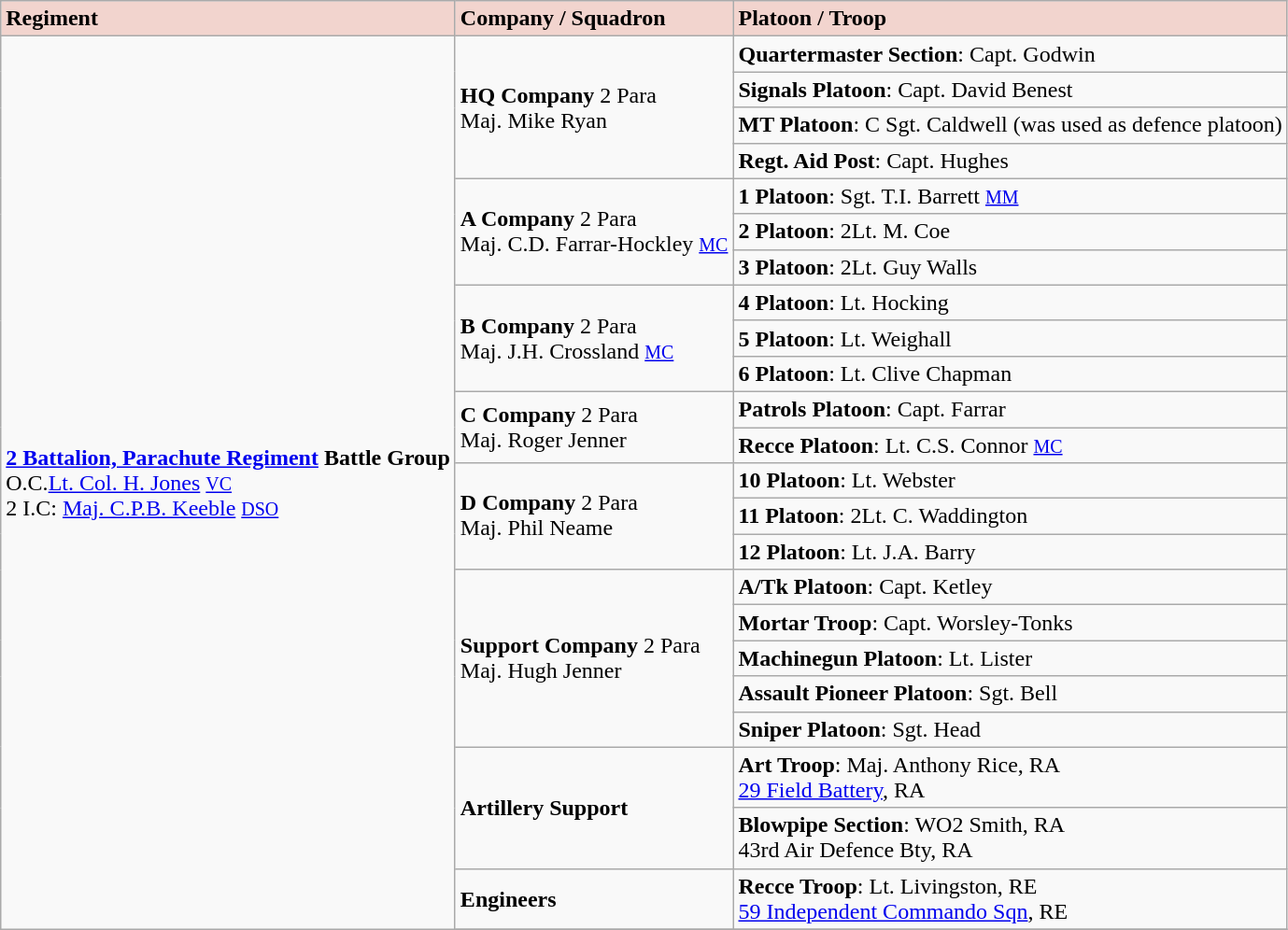<table class="wikitable">
<tr>
<td style="background:#F2D4CE;"><strong>Regiment</strong></td>
<td , style="background:#F2D4CE;"><strong>Company / Squadron</strong></td>
<td , style="background:#F2D4CE;"><strong>Platoon / Troop</strong></td>
</tr>
<tr>
<td rowspan="29"><a href='#'><strong>2 Battalion, Parachute Regiment</strong></a> <strong>Battle Group</strong> <br>O.C.<a href='#'>Lt. Col. H. Jones</a> <small><a href='#'>VC</a></small><br>2 I.C: <a href='#'>Maj. C.P.B. Keeble</a> <small><a href='#'>DSO</a></small></td>
<td rowspan="4"><strong>HQ Company</strong> 2 Para<br>Maj. Mike Ryan</td>
<td><strong>Quartermaster Section</strong>: Capt. Godwin</td>
</tr>
<tr>
<td><strong>Signals Platoon</strong>: Capt. David Benest</td>
</tr>
<tr>
<td><strong>MT Platoon</strong>: C Sgt. Caldwell (was used as defence platoon)</td>
</tr>
<tr>
<td><strong>Regt. Aid Post</strong>: Capt. Hughes</td>
</tr>
<tr>
<td rowspan="3"><strong>A Company</strong> 2 Para<br>Maj. C.D. Farrar-Hockley <small><a href='#'>MC</a></small></td>
<td><strong>1 Platoon</strong>: Sgt. T.I. Barrett <small><a href='#'>MM</a></small></td>
</tr>
<tr>
<td><strong>2 Platoon</strong>: 2Lt. M. Coe</td>
</tr>
<tr>
<td><strong>3 Platoon</strong>: 2Lt. Guy Walls</td>
</tr>
<tr>
<td rowspan="3"><strong>B Company</strong> 2 Para<br>Maj. J.H. Crossland <small><a href='#'>MC</a></small></td>
<td><strong>4 Platoon</strong>: Lt. Hocking</td>
</tr>
<tr>
<td><strong>5 Platoon</strong>: Lt. Weighall</td>
</tr>
<tr>
<td><strong>6 Platoon</strong>: Lt. Clive Chapman</td>
</tr>
<tr>
<td rowspan="2"><strong>C Company</strong> 2 Para<br>Maj. Roger Jenner</td>
<td><strong>Patrols Platoon</strong>: Capt. Farrar</td>
</tr>
<tr>
<td><strong>Recce Platoon</strong>: Lt. C.S. Connor <small><a href='#'>MC</a></small></td>
</tr>
<tr>
<td rowspan="3"><strong>D Company</strong> 2 Para<br>Maj. Phil Neame</td>
<td><strong>10 Platoon</strong>: Lt. Webster</td>
</tr>
<tr>
<td><strong>11 Platoon</strong>: 2Lt. C. Waddington</td>
</tr>
<tr>
<td><strong>12 Platoon</strong>: Lt. J.A. Barry</td>
</tr>
<tr>
<td rowspan="5"><strong>Support Company</strong> 2 Para<br>Maj. Hugh Jenner</td>
<td><strong>A/Tk Platoon</strong>: Capt. Ketley</td>
</tr>
<tr>
<td><strong>Mortar Troop</strong>: Capt. Worsley-Tonks</td>
</tr>
<tr>
<td><strong>Machinegun Platoon</strong>: Lt. Lister</td>
</tr>
<tr>
<td><strong>Assault Pioneer Platoon</strong>: Sgt. Bell</td>
</tr>
<tr>
<td><strong>Sniper Platoon</strong>: Sgt. Head</td>
</tr>
<tr>
<td rowspan="2"><strong>Artillery Support</strong></td>
<td><strong>Art Troop</strong>: Maj. Anthony Rice, RA <br><a href='#'>29 Field Battery</a>, RA</td>
</tr>
<tr>
<td><strong>Blowpipe Section</strong>: WO2 Smith, RA<br>43rd Air Defence Bty, RA</td>
</tr>
<tr>
<td><strong>Engineers</strong></td>
<td><strong>Recce Troop</strong>: Lt. Livingston, RE<br><a href='#'>59 Independent Commando Sqn</a>, RE</td>
</tr>
<tr>
</tr>
</table>
